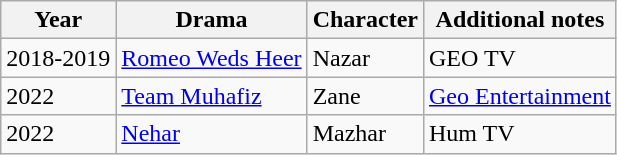<table class="wikitable">
<tr>
<th>Year</th>
<th>Drama</th>
<th>Character</th>
<th>Additional notes</th>
</tr>
<tr>
<td>2018-2019</td>
<td><a href='#'>Romeo Weds Heer</a></td>
<td>Nazar</td>
<td>GEO TV</td>
</tr>
<tr>
<td>2022</td>
<td><a href='#'>Team Muhafiz</a></td>
<td>Zane</td>
<td><a href='#'>Geo Entertainment</a></td>
</tr>
<tr>
<td>2022</td>
<td><a href='#'>Nehar</a></td>
<td>Mazhar</td>
<td>Hum TV</td>
</tr>
</table>
